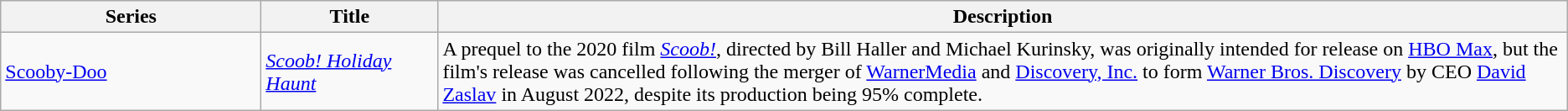<table class="wikitable">
<tr>
<th style="width:150pt;">Series</th>
<th style="width:100pt;">Title</th>
<th>Description</th>
</tr>
<tr>
<td><a href='#'>Scooby-Doo</a></td>
<td><em><a href='#'>Scoob! Holiday Haunt</a></em></td>
<td>A prequel to the 2020 film <em><a href='#'>Scoob!</a></em>, directed by Bill Haller and Michael Kurinsky, was originally intended for release on <a href='#'>HBO Max</a>, but the film's release was cancelled following the merger of <a href='#'>WarnerMedia</a> and <a href='#'>Discovery, Inc.</a> to form <a href='#'>Warner Bros. Discovery</a> by CEO <a href='#'>David Zaslav</a> in August 2022, despite its production being 95% complete.</td>
</tr>
</table>
